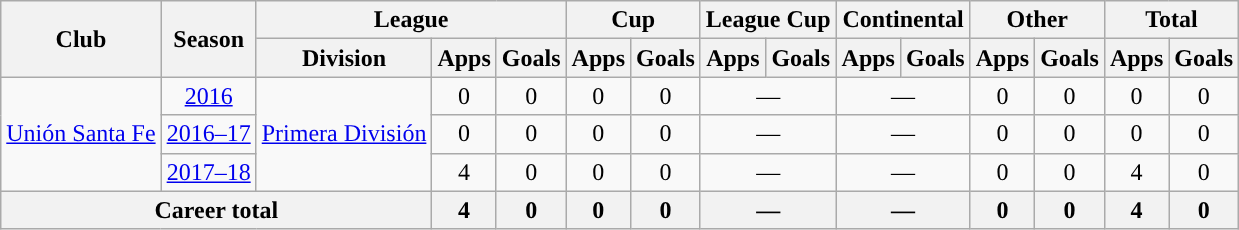<table class="wikitable" style="text-align:center">
<tr>
<th rowspan="2">Club</th>
<th rowspan="2">Season</th>
<th colspan="3">League</th>
<th colspan="2">Cup</th>
<th colspan="2">League Cup</th>
<th colspan="2">Continental</th>
<th colspan="2">Other</th>
<th colspan="2">Total</th>
</tr>
<tr>
<th>Division</th>
<th>Apps</th>
<th>Goals</th>
<th>Apps</th>
<th>Goals</th>
<th>Apps</th>
<th>Goals</th>
<th>Apps</th>
<th>Goals</th>
<th>Apps</th>
<th>Goals</th>
<th>Apps</th>
<th>Goals</th>
</tr>
<tr>
<td rowspan="3"><a href='#'>Unión Santa Fe</a></td>
<td><a href='#'>2016</a></td>
<td rowspan="3"><a href='#'>Primera División</a></td>
<td>0</td>
<td>0</td>
<td>0</td>
<td>0</td>
<td colspan="2">—</td>
<td colspan="2">—</td>
<td>0</td>
<td>0</td>
<td>0</td>
<td>0</td>
</tr>
<tr>
<td><a href='#'>2016–17</a></td>
<td>0</td>
<td>0</td>
<td>0</td>
<td>0</td>
<td colspan="2">—</td>
<td colspan="2">—</td>
<td>0</td>
<td>0</td>
<td>0</td>
<td>0</td>
</tr>
<tr>
<td><a href='#'>2017–18</a></td>
<td>4</td>
<td>0</td>
<td>0</td>
<td>0</td>
<td colspan="2">—</td>
<td colspan="2">—</td>
<td>0</td>
<td>0</td>
<td>4</td>
<td>0</td>
</tr>
<tr>
<th colspan="3">Career total</th>
<th>4</th>
<th>0</th>
<th>0</th>
<th>0</th>
<th colspan="2">—</th>
<th colspan="2">—</th>
<th>0</th>
<th>0</th>
<th>4</th>
<th>0</th>
</tr>
</table>
